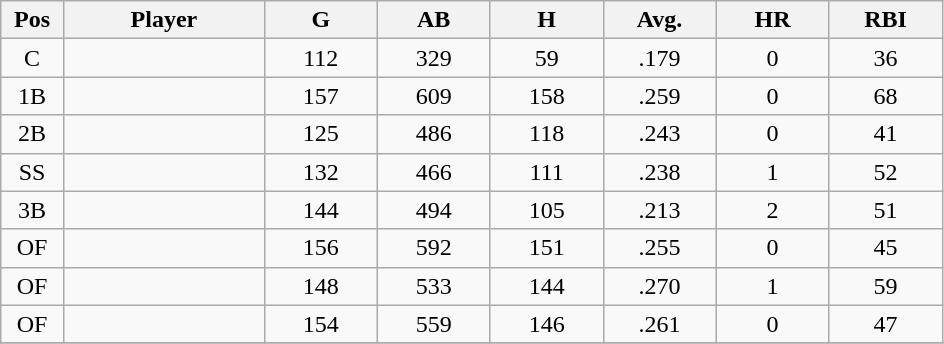<table class="wikitable sortable">
<tr>
<th bgcolor="#DDDDFF" width="5%">Pos</th>
<th bgcolor="#DDDDFF" width="16%">Player</th>
<th bgcolor="#DDDDFF" width="9%">G</th>
<th bgcolor="#DDDDFF" width="9%">AB</th>
<th bgcolor="#DDDDFF" width="9%">H</th>
<th bgcolor="#DDDDFF" width="9%">Avg.</th>
<th bgcolor="#DDDDFF" width="9%">HR</th>
<th bgcolor="#DDDDFF" width="9%">RBI</th>
</tr>
<tr align="center">
<td>C</td>
<td></td>
<td>112</td>
<td>329</td>
<td>59</td>
<td>.179</td>
<td>0</td>
<td>36</td>
</tr>
<tr align="center">
<td>1B</td>
<td></td>
<td>157</td>
<td>609</td>
<td>158</td>
<td>.259</td>
<td>0</td>
<td>68</td>
</tr>
<tr align="center">
<td>2B</td>
<td></td>
<td>125</td>
<td>486</td>
<td>118</td>
<td>.243</td>
<td>0</td>
<td>41</td>
</tr>
<tr align="center">
<td>SS</td>
<td></td>
<td>132</td>
<td>466</td>
<td>111</td>
<td>.238</td>
<td>1</td>
<td>52</td>
</tr>
<tr align="center">
<td>3B</td>
<td></td>
<td>144</td>
<td>494</td>
<td>105</td>
<td>.213</td>
<td>2</td>
<td>51</td>
</tr>
<tr align="center">
<td>OF</td>
<td></td>
<td>156</td>
<td>592</td>
<td>151</td>
<td>.255</td>
<td>0</td>
<td>45</td>
</tr>
<tr align="center">
<td>OF</td>
<td></td>
<td>148</td>
<td>533</td>
<td>144</td>
<td>.270</td>
<td>1</td>
<td>59</td>
</tr>
<tr align="center">
<td>OF</td>
<td></td>
<td>154</td>
<td>559</td>
<td>146</td>
<td>.261</td>
<td>0</td>
<td>47</td>
</tr>
<tr align="center">
</tr>
</table>
